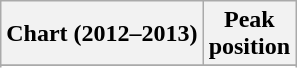<table class="wikitable sortable plainrowheaders">
<tr>
<th scope="col">Chart (2012–2013)</th>
<th scope="col">Peak<br>position</th>
</tr>
<tr>
</tr>
<tr>
</tr>
<tr>
</tr>
<tr>
</tr>
<tr>
</tr>
<tr>
</tr>
</table>
